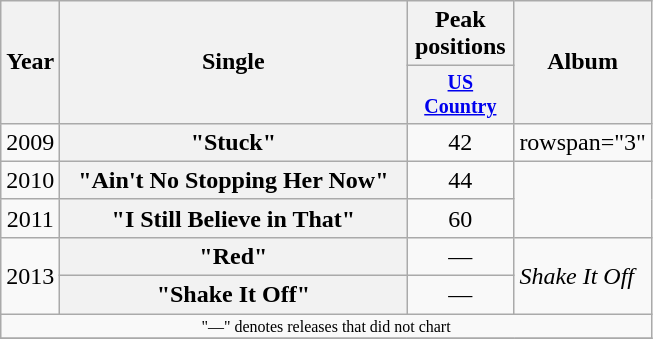<table class="wikitable plainrowheaders" style="text-align:center;">
<tr>
<th rowspan="2">Year</th>
<th rowspan="2" style="width:14em;">Single</th>
<th colspan="1">Peak positions</th>
<th rowspan="2">Album</th>
</tr>
<tr style="font-size:smaller;">
<th width="65"><a href='#'>US Country</a></th>
</tr>
<tr>
<td>2009</td>
<th scope="row">"Stuck"</th>
<td>42</td>
<td>rowspan="3" </td>
</tr>
<tr>
<td>2010</td>
<th scope="row">"Ain't No Stopping Her Now"</th>
<td>44</td>
</tr>
<tr>
<td>2011</td>
<th scope="row">"I Still Believe in That"</th>
<td>60</td>
</tr>
<tr>
<td rowspan="2">2013</td>
<th scope="row">"Red"</th>
<td>—</td>
<td align="left" rowspan="2"><em>Shake It Off</em></td>
</tr>
<tr>
<th scope="row">"Shake It Off"</th>
<td>—</td>
</tr>
<tr>
<td colspan="4" style="font-size:8pt">"—" denotes releases that did not chart</td>
</tr>
<tr>
</tr>
</table>
